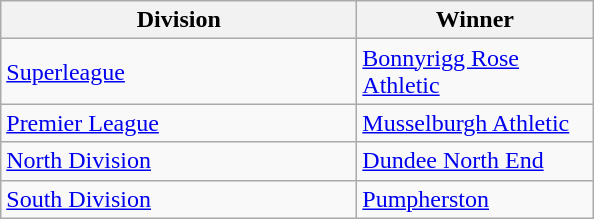<table class="wikitable">
<tr>
<th width=230>Division</th>
<th width=150>Winner</th>
</tr>
<tr>
<td><a href='#'>Superleague</a></td>
<td><a href='#'>Bonnyrigg Rose Athletic</a></td>
</tr>
<tr>
<td><a href='#'>Premier League</a></td>
<td><a href='#'>Musselburgh Athletic</a></td>
</tr>
<tr>
<td><a href='#'>North Division</a></td>
<td><a href='#'>Dundee North End</a></td>
</tr>
<tr>
<td><a href='#'>South Division</a></td>
<td><a href='#'>Pumpherston</a></td>
</tr>
</table>
